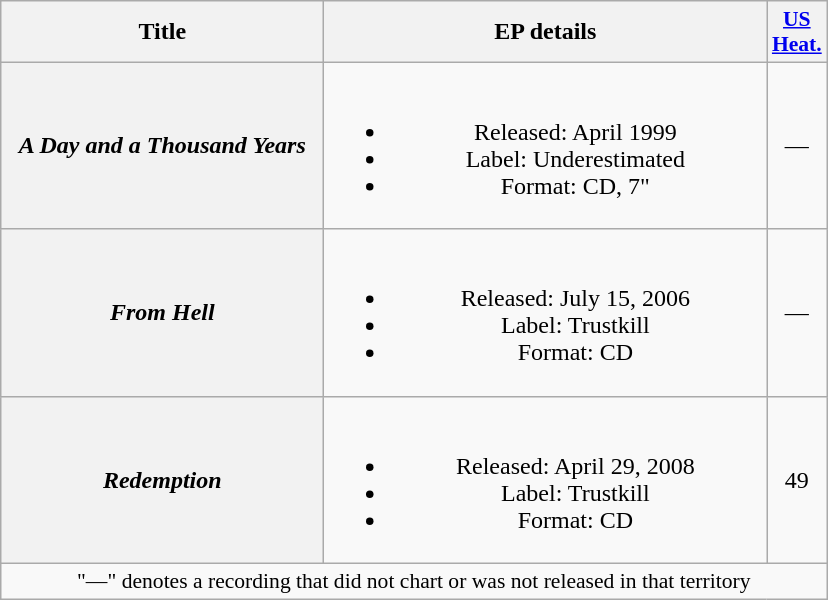<table class="wikitable plainrowheaders" style="text-align:center;" border="1">
<tr>
<th scope="col" style="width:13em;">Title</th>
<th scope="col" style="width:18em;">EP details</th>
<th scope="col" style="width:2em;font-size:90%;"><a href='#'>US<br>Heat.</a><br></th>
</tr>
<tr>
<th scope="row"><em>A Day and a Thousand Years</em></th>
<td><br><ul><li>Released: April 1999</li><li>Label: Underestimated</li><li>Format: CD, 7"</li></ul></td>
<td>—</td>
</tr>
<tr>
<th scope="row"><em>From Hell</em></th>
<td><br><ul><li>Released: July 15, 2006</li><li>Label: Trustkill</li><li>Format: CD</li></ul></td>
<td>—</td>
</tr>
<tr>
<th scope="row"><em>Redemption</em></th>
<td><br><ul><li>Released: April 29, 2008</li><li>Label: Trustkill</li><li>Format: CD</li></ul></td>
<td>49</td>
</tr>
<tr>
<td colspan="3" style="font-size:90%">"—" denotes a recording that did not chart or was not released in that territory</td>
</tr>
</table>
